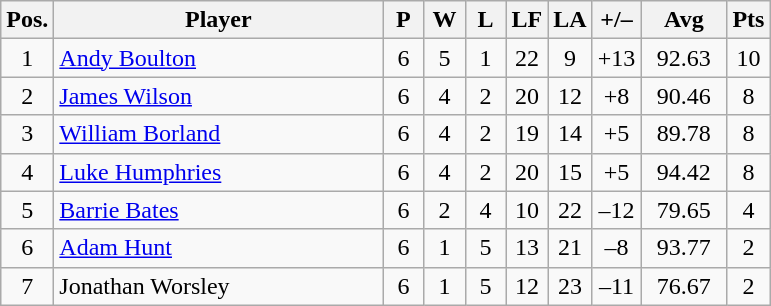<table class="wikitable" style="text-align:center; margin: 1em auto 1em auto, align:left">
<tr>
<th width=20>Pos.</th>
<th width=212>Player</th>
<th width=20>P</th>
<th width=20>W</th>
<th width=20>L</th>
<th width=20>LF</th>
<th width=20>LA</th>
<th width=25>+/–</th>
<th width=50>Avg</th>
<th width=20>Pts</th>
</tr>
<tr style=>
<td>1</td>
<td align=left> <a href='#'>Andy Boulton</a></td>
<td>6</td>
<td>5</td>
<td>1</td>
<td>22</td>
<td>9</td>
<td>+13</td>
<td>92.63</td>
<td>10</td>
</tr>
<tr style=>
<td>2</td>
<td align=left> <a href='#'>James Wilson</a></td>
<td>6</td>
<td>4</td>
<td>2</td>
<td>20</td>
<td>12</td>
<td>+8</td>
<td>90.46</td>
<td>8</td>
</tr>
<tr style=>
<td>3</td>
<td align=left> <a href='#'>William Borland</a></td>
<td>6</td>
<td>4</td>
<td>2</td>
<td>19</td>
<td>14</td>
<td>+5</td>
<td>89.78</td>
<td>8</td>
</tr>
<tr style=>
<td>4</td>
<td align=left> <a href='#'>Luke Humphries</a></td>
<td>6</td>
<td>4</td>
<td>2</td>
<td>20</td>
<td>15</td>
<td>+5</td>
<td>94.42</td>
<td>8</td>
</tr>
<tr style=>
<td>5</td>
<td align=left> <a href='#'>Barrie Bates</a></td>
<td>6</td>
<td>2</td>
<td>4</td>
<td>10</td>
<td>22</td>
<td>–12</td>
<td>79.65</td>
<td>4</td>
</tr>
<tr style=>
<td>6</td>
<td align=left> <a href='#'>Adam Hunt</a></td>
<td>6</td>
<td>1</td>
<td>5</td>
<td>13</td>
<td>21</td>
<td>–8</td>
<td>93.77</td>
<td>2</td>
</tr>
<tr style=>
<td>7</td>
<td align=left> Jonathan Worsley</td>
<td>6</td>
<td>1</td>
<td>5</td>
<td>12</td>
<td>23</td>
<td>–11</td>
<td>76.67</td>
<td>2</td>
</tr>
</table>
